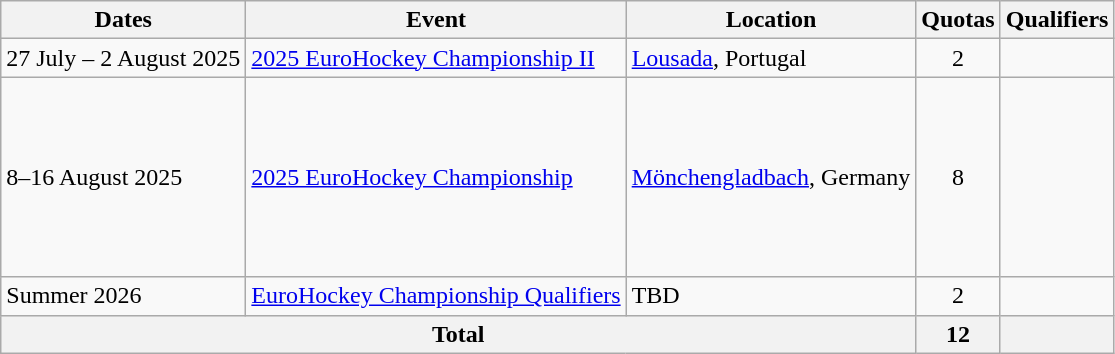<table class=wikitable>
<tr>
<th>Dates</th>
<th>Event</th>
<th>Location</th>
<th>Quotas</th>
<th>Qualifiers</th>
</tr>
<tr>
<td>27 July – 2 August 2025</td>
<td><a href='#'>2025 EuroHockey Championship II</a></td>
<td><a href='#'>Lousada</a>, Portugal</td>
<td align=center>2</td>
<td></td>
</tr>
<tr>
<td>8–16 August 2025</td>
<td><a href='#'>2025 EuroHockey Championship</a></td>
<td><a href='#'>Mönchengladbach</a>, Germany</td>
<td align=center>8</td>
<td><br><br><br><br><br><br><br></td>
</tr>
<tr>
<td>Summer 2026</td>
<td><a href='#'>EuroHockey Championship Qualifiers</a></td>
<td>TBD</td>
<td align=center>2</td>
<td></td>
</tr>
<tr>
<th colspan=3>Total</th>
<th>12</th>
<th></th>
</tr>
</table>
